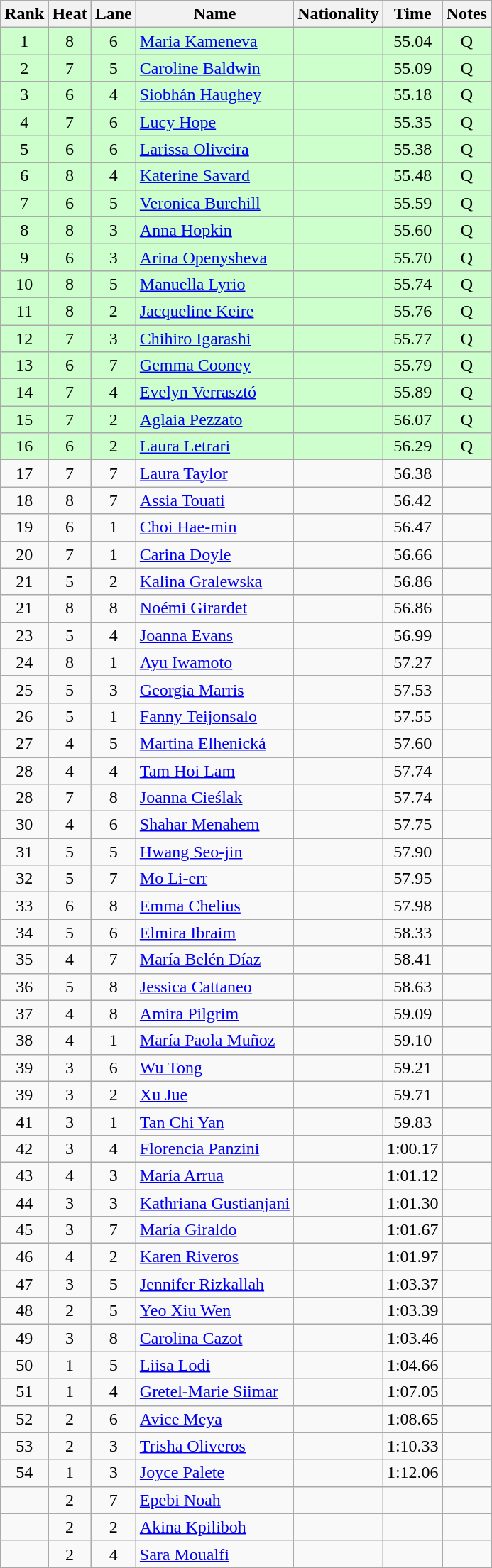<table class="wikitable sortable" style="text-align:center">
<tr>
<th>Rank</th>
<th>Heat</th>
<th>Lane</th>
<th>Name</th>
<th>Nationality</th>
<th>Time</th>
<th>Notes</th>
</tr>
<tr bgcolor=ccffcc>
<td>1</td>
<td>8</td>
<td>6</td>
<td align="left"><a href='#'>Maria Kameneva</a></td>
<td align="left"></td>
<td>55.04</td>
<td>Q</td>
</tr>
<tr bgcolor=ccffcc>
<td>2</td>
<td>7</td>
<td>5</td>
<td align="left"><a href='#'>Caroline Baldwin</a></td>
<td align="left"></td>
<td>55.09</td>
<td>Q</td>
</tr>
<tr bgcolor=ccffcc>
<td>3</td>
<td>6</td>
<td>4</td>
<td align="left"><a href='#'>Siobhán Haughey</a></td>
<td align="left"></td>
<td>55.18</td>
<td>Q</td>
</tr>
<tr bgcolor=ccffcc>
<td>4</td>
<td>7</td>
<td>6</td>
<td align="left"><a href='#'>Lucy Hope</a></td>
<td align="left"></td>
<td>55.35</td>
<td>Q</td>
</tr>
<tr bgcolor=ccffcc>
<td>5</td>
<td>6</td>
<td>6</td>
<td align="left"><a href='#'>Larissa Oliveira</a></td>
<td align="left"></td>
<td>55.38</td>
<td>Q</td>
</tr>
<tr bgcolor=ccffcc>
<td>6</td>
<td>8</td>
<td>4</td>
<td align="left"><a href='#'>Katerine Savard</a></td>
<td align="left"></td>
<td>55.48</td>
<td>Q</td>
</tr>
<tr bgcolor=ccffcc>
<td>7</td>
<td>6</td>
<td>5</td>
<td align="left"><a href='#'>Veronica Burchill</a></td>
<td align="left"></td>
<td>55.59</td>
<td>Q</td>
</tr>
<tr bgcolor=ccffcc>
<td>8</td>
<td>8</td>
<td>3</td>
<td align="left"><a href='#'>Anna Hopkin</a></td>
<td align="left"></td>
<td>55.60</td>
<td>Q</td>
</tr>
<tr bgcolor=ccffcc>
<td>9</td>
<td>6</td>
<td>3</td>
<td align="left"><a href='#'>Arina Openysheva</a></td>
<td align="left"></td>
<td>55.70</td>
<td>Q</td>
</tr>
<tr bgcolor=ccffcc>
<td>10</td>
<td>8</td>
<td>5</td>
<td align="left"><a href='#'>Manuella Lyrio</a></td>
<td align="left"></td>
<td>55.74</td>
<td>Q</td>
</tr>
<tr bgcolor=ccffcc>
<td>11</td>
<td>8</td>
<td>2</td>
<td align="left"><a href='#'>Jacqueline Keire</a></td>
<td align="left"></td>
<td>55.76</td>
<td>Q</td>
</tr>
<tr bgcolor=ccffcc>
<td>12</td>
<td>7</td>
<td>3</td>
<td align="left"><a href='#'>Chihiro Igarashi</a></td>
<td align="left"></td>
<td>55.77</td>
<td>Q</td>
</tr>
<tr bgcolor=ccffcc>
<td>13</td>
<td>6</td>
<td>7</td>
<td align="left"><a href='#'>Gemma Cooney</a></td>
<td align="left"></td>
<td>55.79</td>
<td>Q</td>
</tr>
<tr bgcolor=ccffcc>
<td>14</td>
<td>7</td>
<td>4</td>
<td align="left"><a href='#'>Evelyn Verrasztó</a></td>
<td align="left"></td>
<td>55.89</td>
<td>Q</td>
</tr>
<tr bgcolor=ccffcc>
<td>15</td>
<td>7</td>
<td>2</td>
<td align="left"><a href='#'>Aglaia Pezzato</a></td>
<td align="left"></td>
<td>56.07</td>
<td>Q</td>
</tr>
<tr bgcolor=ccffcc>
<td>16</td>
<td>6</td>
<td>2</td>
<td align="left"><a href='#'>Laura Letrari</a></td>
<td align="left"></td>
<td>56.29</td>
<td>Q</td>
</tr>
<tr>
<td>17</td>
<td>7</td>
<td>7</td>
<td align="left"><a href='#'>Laura Taylor</a></td>
<td align="left"></td>
<td>56.38</td>
<td></td>
</tr>
<tr>
<td>18</td>
<td>8</td>
<td>7</td>
<td align="left"><a href='#'>Assia Touati</a></td>
<td align="left"></td>
<td>56.42</td>
<td></td>
</tr>
<tr>
<td>19</td>
<td>6</td>
<td>1</td>
<td align="left"><a href='#'>Choi Hae-min</a></td>
<td align="left"></td>
<td>56.47</td>
<td></td>
</tr>
<tr>
<td>20</td>
<td>7</td>
<td>1</td>
<td align="left"><a href='#'>Carina Doyle</a></td>
<td align="left"></td>
<td>56.66</td>
<td></td>
</tr>
<tr>
<td>21</td>
<td>5</td>
<td>2</td>
<td align="left"><a href='#'>Kalina Gralewska</a></td>
<td align="left"></td>
<td>56.86</td>
<td></td>
</tr>
<tr>
<td>21</td>
<td>8</td>
<td>8</td>
<td align="left"><a href='#'>Noémi Girardet</a></td>
<td align="left"></td>
<td>56.86</td>
<td></td>
</tr>
<tr>
<td>23</td>
<td>5</td>
<td>4</td>
<td align="left"><a href='#'>Joanna Evans</a></td>
<td align="left"></td>
<td>56.99</td>
<td></td>
</tr>
<tr>
<td>24</td>
<td>8</td>
<td>1</td>
<td align="left"><a href='#'>Ayu Iwamoto</a></td>
<td align="left"></td>
<td>57.27</td>
<td></td>
</tr>
<tr>
<td>25</td>
<td>5</td>
<td>3</td>
<td align="left"><a href='#'>Georgia Marris</a></td>
<td align="left"></td>
<td>57.53</td>
<td></td>
</tr>
<tr>
<td>26</td>
<td>5</td>
<td>1</td>
<td align="left"><a href='#'>Fanny Teijonsalo</a></td>
<td align="left"></td>
<td>57.55</td>
<td></td>
</tr>
<tr>
<td>27</td>
<td>4</td>
<td>5</td>
<td align="left"><a href='#'>Martina Elhenická</a></td>
<td align="left"></td>
<td>57.60</td>
<td></td>
</tr>
<tr>
<td>28</td>
<td>4</td>
<td>4</td>
<td align="left"><a href='#'>Tam Hoi Lam</a></td>
<td align="left"></td>
<td>57.74</td>
<td></td>
</tr>
<tr>
<td>28</td>
<td>7</td>
<td>8</td>
<td align="left"><a href='#'>Joanna Cieślak</a></td>
<td align="left"></td>
<td>57.74</td>
<td></td>
</tr>
<tr>
<td>30</td>
<td>4</td>
<td>6</td>
<td align="left"><a href='#'>Shahar Menahem</a></td>
<td align="left"></td>
<td>57.75</td>
<td></td>
</tr>
<tr>
<td>31</td>
<td>5</td>
<td>5</td>
<td align="left"><a href='#'>Hwang Seo-jin</a></td>
<td align="left"></td>
<td>57.90</td>
<td></td>
</tr>
<tr>
<td>32</td>
<td>5</td>
<td>7</td>
<td align="left"><a href='#'>Mo Li-err</a></td>
<td align="left"></td>
<td>57.95</td>
<td></td>
</tr>
<tr>
<td>33</td>
<td>6</td>
<td>8</td>
<td align="left"><a href='#'>Emma Chelius</a></td>
<td align="left"></td>
<td>57.98</td>
<td></td>
</tr>
<tr>
<td>34</td>
<td>5</td>
<td>6</td>
<td align="left"><a href='#'>Elmira Ibraim</a></td>
<td align="left"></td>
<td>58.33</td>
<td></td>
</tr>
<tr>
<td>35</td>
<td>4</td>
<td>7</td>
<td align="left"><a href='#'>María Belén Díaz</a></td>
<td align="left"></td>
<td>58.41</td>
<td></td>
</tr>
<tr>
<td>36</td>
<td>5</td>
<td>8</td>
<td align="left"><a href='#'>Jessica Cattaneo</a></td>
<td align="left"></td>
<td>58.63</td>
<td></td>
</tr>
<tr>
<td>37</td>
<td>4</td>
<td>8</td>
<td align="left"><a href='#'>Amira Pilgrim</a></td>
<td align="left"></td>
<td>59.09</td>
<td></td>
</tr>
<tr>
<td>38</td>
<td>4</td>
<td>1</td>
<td align="left"><a href='#'>María Paola Muñoz</a></td>
<td align="left"></td>
<td>59.10</td>
<td></td>
</tr>
<tr>
<td>39</td>
<td>3</td>
<td>6</td>
<td align="left"><a href='#'>Wu Tong</a></td>
<td align="left"></td>
<td>59.21</td>
<td></td>
</tr>
<tr>
<td>39</td>
<td>3</td>
<td>2</td>
<td align="left"><a href='#'>Xu Jue</a></td>
<td align="left"></td>
<td>59.71</td>
<td></td>
</tr>
<tr>
<td>41</td>
<td>3</td>
<td>1</td>
<td align="left"><a href='#'>Tan Chi Yan</a></td>
<td align="left"></td>
<td>59.83</td>
<td></td>
</tr>
<tr>
<td>42</td>
<td>3</td>
<td>4</td>
<td align="left"><a href='#'>Florencia Panzini</a></td>
<td align="left"></td>
<td>1:00.17</td>
<td></td>
</tr>
<tr>
<td>43</td>
<td>4</td>
<td>3</td>
<td align="left"><a href='#'>María Arrua</a></td>
<td align="left"></td>
<td>1:01.12</td>
<td></td>
</tr>
<tr>
<td>44</td>
<td>3</td>
<td>3</td>
<td align="left"><a href='#'>Kathriana Gustianjani</a></td>
<td align="left"></td>
<td>1:01.30</td>
<td></td>
</tr>
<tr>
<td>45</td>
<td>3</td>
<td>7</td>
<td align="left"><a href='#'>María Giraldo</a></td>
<td align="left"></td>
<td>1:01.67</td>
<td></td>
</tr>
<tr>
<td>46</td>
<td>4</td>
<td>2</td>
<td align="left"><a href='#'>Karen Riveros</a></td>
<td align="left"></td>
<td>1:01.97</td>
<td></td>
</tr>
<tr>
<td>47</td>
<td>3</td>
<td>5</td>
<td align="left"><a href='#'>Jennifer Rizkallah</a></td>
<td align="left"></td>
<td>1:03.37</td>
<td></td>
</tr>
<tr>
<td>48</td>
<td>2</td>
<td>5</td>
<td align="left"><a href='#'>Yeo Xiu Wen</a></td>
<td align="left"></td>
<td>1:03.39</td>
<td></td>
</tr>
<tr>
<td>49</td>
<td>3</td>
<td>8</td>
<td align="left"><a href='#'>Carolina Cazot</a></td>
<td align="left"></td>
<td>1:03.46</td>
<td></td>
</tr>
<tr>
<td>50</td>
<td>1</td>
<td>5</td>
<td align="left"><a href='#'>Liisa Lodi</a></td>
<td align="left"></td>
<td>1:04.66</td>
<td></td>
</tr>
<tr>
<td>51</td>
<td>1</td>
<td>4</td>
<td align="left"><a href='#'>Gretel-Marie Siimar</a></td>
<td align="left"></td>
<td>1:07.05</td>
<td></td>
</tr>
<tr>
<td>52</td>
<td>2</td>
<td>6</td>
<td align="left"><a href='#'>Avice Meya</a></td>
<td align="left"></td>
<td>1:08.65</td>
<td></td>
</tr>
<tr>
<td>53</td>
<td>2</td>
<td>3</td>
<td align="left"><a href='#'>Trisha Oliveros</a></td>
<td align="left"></td>
<td>1:10.33</td>
<td></td>
</tr>
<tr>
<td>54</td>
<td>1</td>
<td>3</td>
<td align="left"><a href='#'>Joyce Palete</a></td>
<td align="left"></td>
<td>1:12.06</td>
<td></td>
</tr>
<tr>
<td></td>
<td>2</td>
<td>7</td>
<td align="left"><a href='#'>Epebi Noah</a></td>
<td align="left"></td>
<td></td>
<td></td>
</tr>
<tr>
<td></td>
<td>2</td>
<td>2</td>
<td align="left"><a href='#'>Akina Kpiliboh</a></td>
<td align="left"></td>
<td></td>
<td></td>
</tr>
<tr>
<td></td>
<td>2</td>
<td>4</td>
<td align="left"><a href='#'>Sara Moualfi</a></td>
<td align="left"></td>
<td></td>
<td></td>
</tr>
</table>
